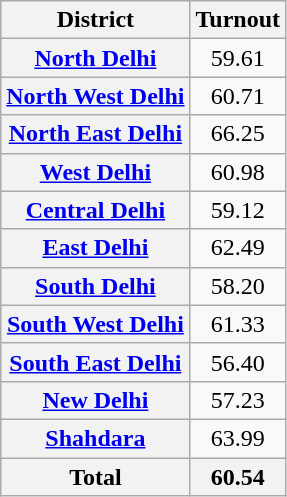<table class="wikitable" style="text-align:center;">
<tr>
<th>District</th>
<th>Turnout</th>
</tr>
<tr>
<th><a href='#'>North Delhi</a></th>
<td>59.61</td>
</tr>
<tr>
<th><a href='#'>North West Delhi</a></th>
<td>60.71</td>
</tr>
<tr>
<th><a href='#'>North East Delhi</a></th>
<td>66.25</td>
</tr>
<tr>
<th><a href='#'>West Delhi</a></th>
<td>60.98</td>
</tr>
<tr>
<th><a href='#'>Central Delhi</a></th>
<td>59.12</td>
</tr>
<tr>
<th><a href='#'>East Delhi</a></th>
<td>62.49</td>
</tr>
<tr>
<th><a href='#'>South Delhi</a></th>
<td>58.20</td>
</tr>
<tr>
<th><a href='#'>South West Delhi</a></th>
<td>61.33</td>
</tr>
<tr>
<th><a href='#'>South East Delhi</a></th>
<td>56.40</td>
</tr>
<tr>
<th><a href='#'>New Delhi</a></th>
<td>57.23</td>
</tr>
<tr>
<th><a href='#'>Shahdara</a></th>
<td>63.99</td>
</tr>
<tr>
<th>Total</th>
<th>60.54</th>
</tr>
</table>
